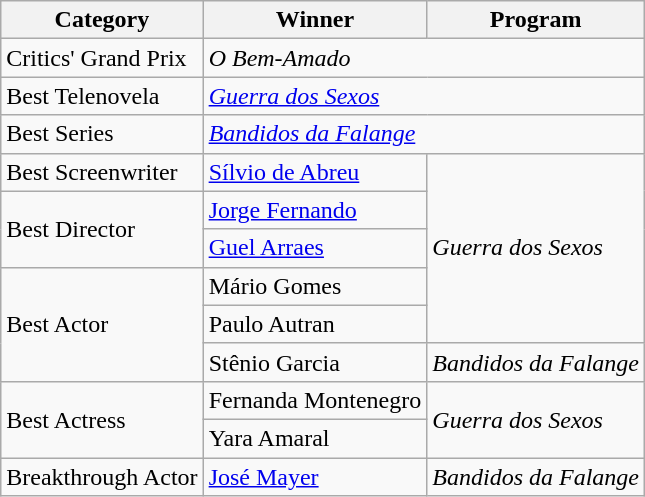<table class="wikitable">
<tr>
<th>Category</th>
<th>Winner</th>
<th>Program</th>
</tr>
<tr>
<td>Critics' Grand Prix</td>
<td colspan="2"><em>O Bem-Amado</em></td>
</tr>
<tr>
<td>Best Telenovela</td>
<td colspan="2"><em><a href='#'>Guerra dos Sexos</a></em></td>
</tr>
<tr>
<td>Best Series</td>
<td colspan="2"><em><a href='#'>Bandidos da Falange</a></em></td>
</tr>
<tr>
<td>Best Screenwriter</td>
<td><a href='#'>Sílvio de Abreu</a></td>
<td rowspan="5"><em>Guerra dos Sexos</em></td>
</tr>
<tr>
<td rowspan="2">Best Director</td>
<td><a href='#'>Jorge Fernando</a></td>
</tr>
<tr>
<td><a href='#'>Guel Arraes</a></td>
</tr>
<tr>
<td rowspan="3">Best Actor</td>
<td>Mário Gomes</td>
</tr>
<tr>
<td>Paulo Autran</td>
</tr>
<tr>
<td>Stênio Garcia</td>
<td><em>Bandidos da Falange</em></td>
</tr>
<tr>
<td rowspan="2">Best Actress</td>
<td>Fernanda Montenegro</td>
<td rowspan="2"><em>Guerra dos Sexos</em></td>
</tr>
<tr>
<td>Yara Amaral</td>
</tr>
<tr>
<td>Breakthrough Actor</td>
<td><a href='#'>José Mayer</a></td>
<td><em>Bandidos da Falange</em></td>
</tr>
</table>
